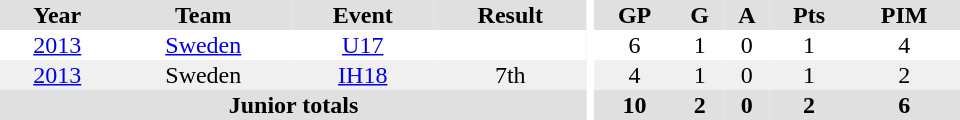<table border="0" cellpadding="1" cellspacing="0" ID="Table3" style="text-align:center; width:40em">
<tr style="text-align:center; background:#e0e0e0;">
<th>Year</th>
<th>Team</th>
<th>Event</th>
<th>Result</th>
<th rowspan="99" style="background:#fff;"></th>
<th>GP</th>
<th>G</th>
<th>A</th>
<th>Pts</th>
<th>PIM</th>
</tr>
<tr>
<td><a href='#'>2013</a></td>
<td><a href='#'>Sweden</a></td>
<td><a href='#'>U17</a></td>
<td></td>
<td>6</td>
<td>1</td>
<td>0</td>
<td>1</td>
<td>4</td>
</tr>
<tr style="background:#f0f0f0;">
<td><a href='#'>2013</a></td>
<td>Sweden</td>
<td><a href='#'>IH18</a></td>
<td>7th</td>
<td>4</td>
<td>1</td>
<td>0</td>
<td>1</td>
<td>2</td>
</tr>
<tr style="background:#e0e0e0;">
<th colspan="4">Junior totals</th>
<th>10</th>
<th>2</th>
<th>0</th>
<th>2</th>
<th>6</th>
</tr>
</table>
